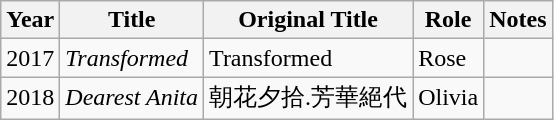<table class="wikitable">
<tr>
<th>Year</th>
<th>Title</th>
<th>Original Title</th>
<th>Role</th>
<th>Notes</th>
</tr>
<tr>
<td>2017</td>
<td><em>Transformed</em></td>
<td>Transformed</td>
<td>Rose</td>
<td></td>
</tr>
<tr>
<td>2018</td>
<td><em>Dearest Anita</em></td>
<td>朝花夕拾.芳華絕代</td>
<td>Olivia</td>
<td></td>
</tr>
</table>
